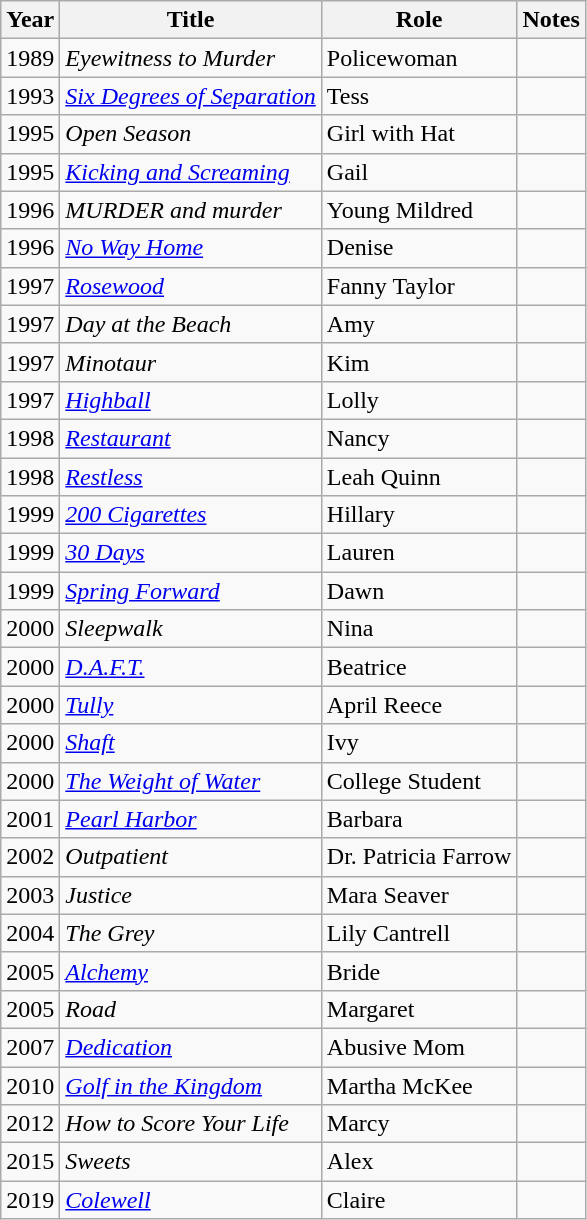<table class="wikitable sortable">
<tr>
<th>Year</th>
<th>Title</th>
<th>Role</th>
<th>Notes</th>
</tr>
<tr>
<td>1989</td>
<td><em>Eyewitness to Murder</em></td>
<td>Policewoman</td>
<td></td>
</tr>
<tr>
<td>1993</td>
<td><a href='#'><em>Six Degrees of Separation</em></a></td>
<td>Tess</td>
<td></td>
</tr>
<tr>
<td>1995</td>
<td><em>Open Season</em></td>
<td>Girl with Hat</td>
<td></td>
</tr>
<tr>
<td>1995</td>
<td><a href='#'><em>Kicking and Screaming</em></a></td>
<td>Gail</td>
<td></td>
</tr>
<tr>
<td>1996</td>
<td><em>MURDER and murder</em></td>
<td>Young Mildred</td>
<td></td>
</tr>
<tr>
<td>1996</td>
<td><a href='#'><em>No Way Home</em></a></td>
<td>Denise</td>
<td></td>
</tr>
<tr>
<td>1997</td>
<td><a href='#'><em>Rosewood</em></a></td>
<td>Fanny Taylor</td>
<td></td>
</tr>
<tr>
<td>1997</td>
<td><em>Day at the Beach</em></td>
<td>Amy</td>
<td></td>
</tr>
<tr>
<td>1997</td>
<td><em>Minotaur</em></td>
<td>Kim</td>
<td></td>
</tr>
<tr>
<td>1997</td>
<td><a href='#'><em>Highball</em></a></td>
<td>Lolly</td>
<td></td>
</tr>
<tr>
<td>1998</td>
<td><a href='#'><em>Restaurant</em></a></td>
<td>Nancy</td>
<td></td>
</tr>
<tr>
<td>1998</td>
<td><a href='#'><em>Restless</em></a></td>
<td>Leah Quinn</td>
<td></td>
</tr>
<tr>
<td>1999</td>
<td><em><a href='#'>200 Cigarettes</a></em></td>
<td>Hillary</td>
<td></td>
</tr>
<tr>
<td>1999</td>
<td><a href='#'><em>30 Days</em></a></td>
<td>Lauren</td>
<td></td>
</tr>
<tr>
<td>1999</td>
<td><em><a href='#'>Spring Forward</a></em></td>
<td>Dawn</td>
<td></td>
</tr>
<tr>
<td>2000</td>
<td><em>Sleepwalk</em></td>
<td>Nina</td>
<td></td>
</tr>
<tr>
<td>2000</td>
<td><a href='#'><em>D.A.F.T.</em></a></td>
<td>Beatrice</td>
<td></td>
</tr>
<tr>
<td>2000</td>
<td><a href='#'><em>Tully</em></a></td>
<td>April Reece</td>
<td></td>
</tr>
<tr>
<td>2000</td>
<td><a href='#'><em>Shaft</em></a></td>
<td>Ivy</td>
<td></td>
</tr>
<tr>
<td>2000</td>
<td><a href='#'><em>The Weight of Water</em></a></td>
<td>College Student</td>
<td></td>
</tr>
<tr>
<td>2001</td>
<td><a href='#'><em>Pearl Harbor</em></a></td>
<td>Barbara</td>
<td></td>
</tr>
<tr>
<td>2002</td>
<td><em>Outpatient</em></td>
<td>Dr. Patricia Farrow</td>
<td></td>
</tr>
<tr>
<td>2003</td>
<td><em>Justice</em></td>
<td>Mara Seaver</td>
<td></td>
</tr>
<tr>
<td>2004</td>
<td><em>The Grey</em></td>
<td>Lily Cantrell</td>
<td></td>
</tr>
<tr>
<td>2005</td>
<td><a href='#'><em>Alchemy</em></a></td>
<td>Bride</td>
<td></td>
</tr>
<tr>
<td>2005</td>
<td><em>Road</em></td>
<td>Margaret</td>
<td></td>
</tr>
<tr>
<td>2007</td>
<td><a href='#'><em>Dedication</em></a></td>
<td>Abusive Mom</td>
<td></td>
</tr>
<tr>
<td>2010</td>
<td><em><a href='#'>Golf in the Kingdom</a></em></td>
<td>Martha McKee</td>
<td></td>
</tr>
<tr>
<td>2012</td>
<td><em>How to Score Your Life</em></td>
<td>Marcy</td>
<td></td>
</tr>
<tr>
<td>2015</td>
<td><em>Sweets</em></td>
<td>Alex</td>
<td></td>
</tr>
<tr>
<td>2019</td>
<td><em><a href='#'>Colewell</a></em></td>
<td>Claire</td>
<td></td>
</tr>
</table>
